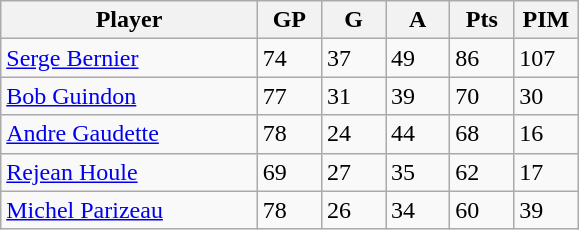<table class="wikitable">
<tr>
<th bgcolor="#DDDDFF" width="40%">Player</th>
<th bgcolor="#DDDDFF" width="10%">GP</th>
<th bgcolor="#DDDDFF" width="10%">G</th>
<th bgcolor="#DDDDFF" width="10%">A</th>
<th bgcolor="#DDDDFF" width="10%">Pts</th>
<th bgcolor="#DDDDFF" width="10%">PIM</th>
</tr>
<tr>
<td><a href='#'>Serge Bernier</a></td>
<td>74</td>
<td>37</td>
<td>49</td>
<td>86</td>
<td>107</td>
</tr>
<tr>
<td><a href='#'>Bob Guindon</a></td>
<td>77</td>
<td>31</td>
<td>39</td>
<td>70</td>
<td>30</td>
</tr>
<tr>
<td><a href='#'>Andre Gaudette</a></td>
<td>78</td>
<td>24</td>
<td>44</td>
<td>68</td>
<td>16</td>
</tr>
<tr>
<td><a href='#'>Rejean Houle</a></td>
<td>69</td>
<td>27</td>
<td>35</td>
<td>62</td>
<td>17</td>
</tr>
<tr>
<td><a href='#'>Michel Parizeau</a></td>
<td>78</td>
<td>26</td>
<td>34</td>
<td>60</td>
<td>39</td>
</tr>
</table>
